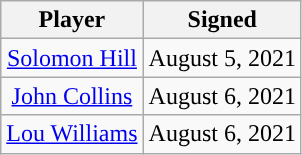<table class="wikitable sortable sortable" style="text-align: center;">
<tr>
<th>Player</th>
<th>Signed</th>
</tr>
<tr>
<td><a href='#'>Solomon Hill</a></td>
<td>August 5, 2021</td>
</tr>
<tr>
<td><a href='#'>John Collins</a></td>
<td>August 6, 2021</td>
</tr>
<tr>
<td><a href='#'>Lou Williams</a></td>
<td>August 6, 2021</td>
</tr>
</table>
